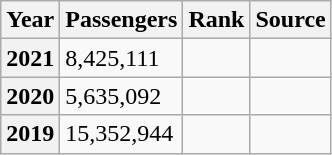<table class="wikitable sortable">
<tr>
<th>Year</th>
<th>Passengers</th>
<th>Rank</th>
<th>Source</th>
</tr>
<tr>
<th>2021</th>
<td>8,425,111 </td>
<td></td>
<td></td>
</tr>
<tr>
<th>2020</th>
<td>5,635,092 </td>
<td></td>
<td></td>
</tr>
<tr>
<th>2019</th>
<td>15,352,944</td>
<td></td>
<td></td>
</tr>
</table>
